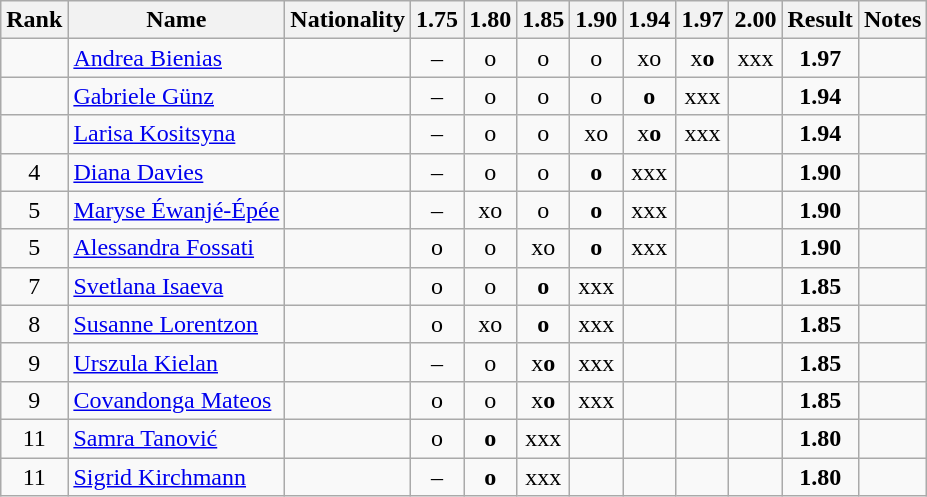<table class="wikitable sortable" style="text-align:center">
<tr>
<th>Rank</th>
<th>Name</th>
<th>Nationality</th>
<th>1.75</th>
<th>1.80</th>
<th>1.85</th>
<th>1.90</th>
<th>1.94</th>
<th>1.97</th>
<th>2.00</th>
<th>Result</th>
<th>Notes</th>
</tr>
<tr>
<td></td>
<td align="left"><a href='#'>Andrea Bienias</a></td>
<td align=left></td>
<td>–</td>
<td>o</td>
<td>o</td>
<td>o</td>
<td>xo</td>
<td>x<strong>o</strong></td>
<td>xxx</td>
<td><strong>1.97</strong></td>
<td></td>
</tr>
<tr>
<td></td>
<td align="left"><a href='#'>Gabriele Günz</a></td>
<td align=left></td>
<td>–</td>
<td>o</td>
<td>o</td>
<td>o</td>
<td><strong>o</strong></td>
<td>xxx</td>
<td></td>
<td><strong>1.94</strong></td>
<td></td>
</tr>
<tr>
<td></td>
<td align="left"><a href='#'>Larisa Kositsyna</a></td>
<td align=left></td>
<td>–</td>
<td>o</td>
<td>o</td>
<td>xo</td>
<td>x<strong>o</strong></td>
<td>xxx</td>
<td></td>
<td><strong>1.94</strong></td>
<td></td>
</tr>
<tr>
<td>4</td>
<td align="left"><a href='#'>Diana Davies</a></td>
<td align=left></td>
<td>–</td>
<td>o</td>
<td>o</td>
<td><strong>o</strong></td>
<td>xxx</td>
<td></td>
<td></td>
<td><strong>1.90</strong></td>
<td></td>
</tr>
<tr>
<td>5</td>
<td align="left"><a href='#'>Maryse Éwanjé-Épée</a></td>
<td align=left></td>
<td>–</td>
<td>xo</td>
<td>o</td>
<td><strong>o</strong></td>
<td>xxx</td>
<td></td>
<td></td>
<td><strong>1.90</strong></td>
<td></td>
</tr>
<tr>
<td>5</td>
<td align="left"><a href='#'>Alessandra Fossati</a></td>
<td align=left></td>
<td>o</td>
<td>o</td>
<td>xo</td>
<td><strong>o</strong></td>
<td>xxx</td>
<td></td>
<td></td>
<td><strong>1.90</strong></td>
<td></td>
</tr>
<tr>
<td>7</td>
<td align="left"><a href='#'>Svetlana Isaeva</a></td>
<td align=left></td>
<td>o</td>
<td>o</td>
<td><strong>o</strong></td>
<td>xxx</td>
<td></td>
<td></td>
<td></td>
<td><strong>1.85</strong></td>
<td></td>
</tr>
<tr>
<td>8</td>
<td align="left"><a href='#'>Susanne Lorentzon</a></td>
<td align=left></td>
<td>o</td>
<td>xo</td>
<td><strong>o</strong></td>
<td>xxx</td>
<td></td>
<td></td>
<td></td>
<td><strong>1.85</strong></td>
<td></td>
</tr>
<tr>
<td>9</td>
<td align="left"><a href='#'>Urszula Kielan</a></td>
<td align=left></td>
<td>–</td>
<td>o</td>
<td>x<strong>o</strong></td>
<td>xxx</td>
<td></td>
<td></td>
<td></td>
<td><strong>1.85</strong></td>
<td></td>
</tr>
<tr>
<td>9</td>
<td align="left"><a href='#'>Covandonga Mateos</a></td>
<td align=left></td>
<td>o</td>
<td>o</td>
<td>x<strong>o</strong></td>
<td>xxx</td>
<td></td>
<td></td>
<td></td>
<td><strong>1.85</strong></td>
<td></td>
</tr>
<tr>
<td>11</td>
<td align="left"><a href='#'>Samra Tanović</a></td>
<td align=left></td>
<td>o</td>
<td><strong>o</strong></td>
<td>xxx</td>
<td></td>
<td></td>
<td></td>
<td></td>
<td><strong>1.80</strong></td>
<td></td>
</tr>
<tr>
<td>11</td>
<td align="left"><a href='#'>Sigrid Kirchmann</a></td>
<td align=left></td>
<td>–</td>
<td><strong>o</strong></td>
<td>xxx</td>
<td></td>
<td></td>
<td></td>
<td></td>
<td><strong>1.80</strong></td>
<td></td>
</tr>
</table>
